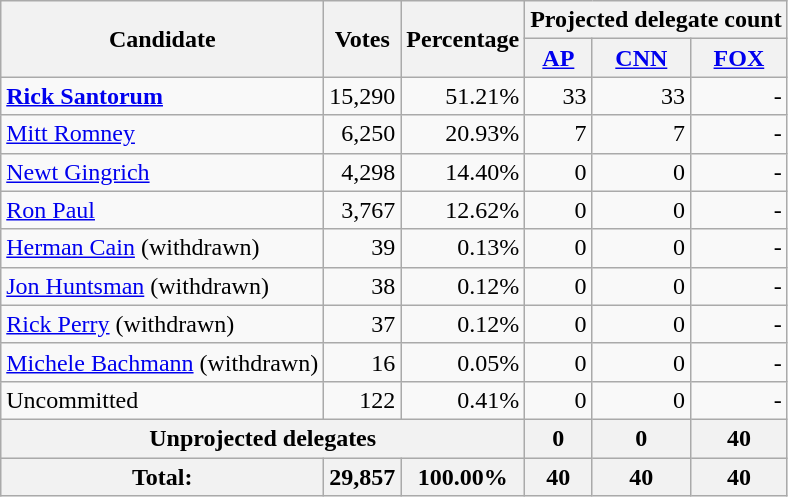<table class="wikitable" style="text-align:right;">
<tr>
<th rowspan="2">Candidate</th>
<th rowspan="2">Votes</th>
<th rowspan="2">Percentage</th>
<th colspan="3">Projected delegate count</th>
</tr>
<tr>
<th><a href='#'>AP</a><br></th>
<th><a href='#'>CNN</a></th>
<th><a href='#'>FOX</a><br></th>
</tr>
<tr>
<td style="text-align:left;"> <strong><a href='#'>Rick Santorum</a></strong></td>
<td>15,290</td>
<td>51.21%</td>
<td>33</td>
<td>33</td>
<td>-</td>
</tr>
<tr>
<td style="text-align:left;"><a href='#'>Mitt Romney</a></td>
<td>6,250</td>
<td>20.93%</td>
<td>7</td>
<td>7</td>
<td>-</td>
</tr>
<tr>
<td style="text-align:left;"><a href='#'>Newt Gingrich</a></td>
<td>4,298</td>
<td>14.40%</td>
<td>0</td>
<td>0</td>
<td>-</td>
</tr>
<tr>
<td style="text-align:left;"><a href='#'>Ron Paul</a></td>
<td>3,767</td>
<td>12.62%</td>
<td>0</td>
<td>0</td>
<td>-</td>
</tr>
<tr>
<td style="text-align:left;"><a href='#'>Herman Cain</a> (withdrawn)</td>
<td>39</td>
<td>0.13%</td>
<td>0</td>
<td>0</td>
<td>-</td>
</tr>
<tr>
<td style="text-align:left;"><a href='#'>Jon Huntsman</a> (withdrawn)</td>
<td>38</td>
<td>0.12%</td>
<td>0</td>
<td>0</td>
<td>-</td>
</tr>
<tr>
<td style="text-align:left;"><a href='#'>Rick Perry</a> (withdrawn)</td>
<td>37</td>
<td>0.12%</td>
<td>0</td>
<td>0</td>
<td>-</td>
</tr>
<tr>
<td style="text-align:left;"><a href='#'>Michele Bachmann</a> (withdrawn)</td>
<td>16</td>
<td>0.05%</td>
<td>0</td>
<td>0</td>
<td>-</td>
</tr>
<tr>
<td style="text-align:left;">Uncommitted</td>
<td>122</td>
<td>0.41%</td>
<td>0</td>
<td>0</td>
<td>-</td>
</tr>
<tr style="background:#eee;">
<th colspan="3">Unprojected delegates</th>
<th>0</th>
<th>0</th>
<th>40</th>
</tr>
<tr style="background:#eee;">
<th>Total:</th>
<th>29,857</th>
<th>100.00%</th>
<th>40</th>
<th>40</th>
<th>40</th>
</tr>
</table>
